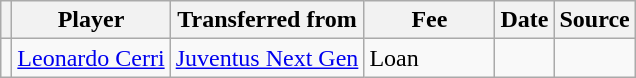<table class="wikitable plainrowheaders sortable">
<tr>
<th></th>
<th scope="col">Player</th>
<th>Transferred from</th>
<th style="width: 80px;">Fee</th>
<th scope="col">Date</th>
<th scope="col">Source</th>
</tr>
<tr>
<td align="center"></td>
<td> <a href='#'>Leonardo Cerri</a></td>
<td> <a href='#'>Juventus Next Gen</a></td>
<td>Loan</td>
<td></td>
<td></td>
</tr>
</table>
